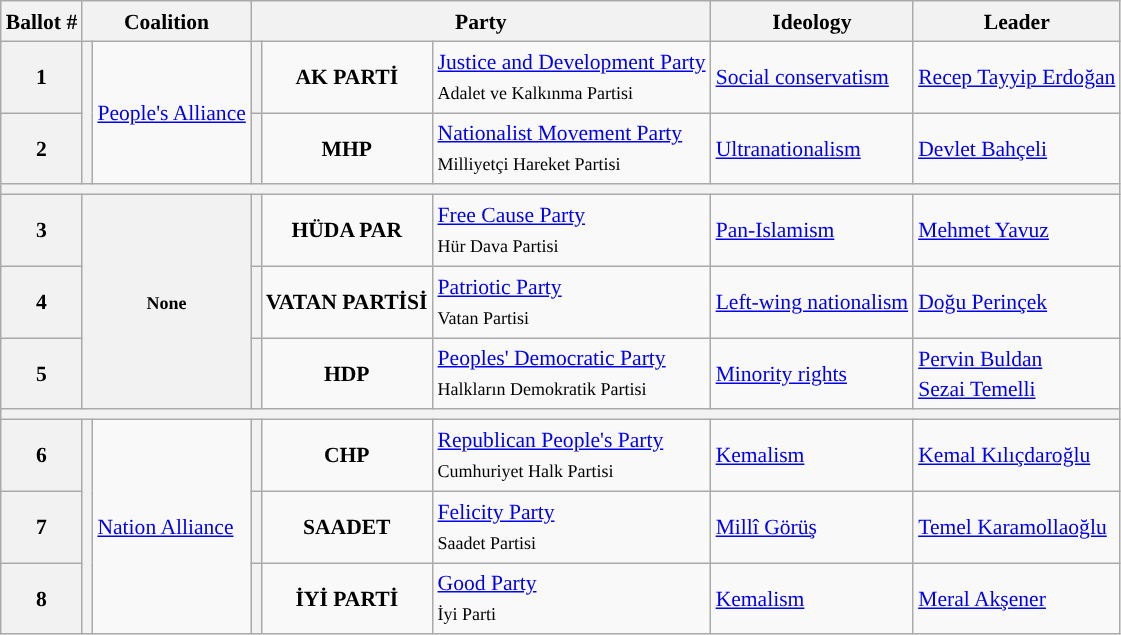<table class="wikitable" style="text-align:left; font-size:90%; line-height:20px;">
<tr>
<th>Ballot #</th>
<th colspan=2>Coalition</th>
<th colspan="3">Party</th>
<th>Ideology</th>
<th>Leader</th>
</tr>
<tr>
<th>1</th>
<th rowspan=2 style="background:"></th>
<td rowspan=2><a href='#'>People's Alliance</a></td>
<th style="background:"></th>
<td style="text-align:center;"><strong>AK PARTİ</strong></td>
<td><a href='#'>Justice and Development Party</a><br><small>Adalet ve Kalkınma Partisi</small></td>
<td><a href='#'>Social conservatism</a></td>
<td><a href='#'>Recep Tayyip Erdoğan</a></td>
</tr>
<tr>
<th>2</th>
<th style="background:"></th>
<td style="text-align:center;"><strong>MHP</strong></td>
<td><a href='#'>Nationalist Movement Party</a><br><small>Milliyetçi Hareket Partisi</small></td>
<td><a href='#'>Ultranationalism</a></td>
<td><a href='#'>Devlet Bahçeli</a></td>
</tr>
<tr>
<th colspan = 8></th>
</tr>
<tr>
<th>3</th>
<th colspan=2 rowspan=3><small>None</small></th>
<th style="background:"></th>
<td style="text-align:center;"><strong>HÜDA PAR</strong></td>
<td><a href='#'>Free Cause Party</a><br><small>Hür Dava Partisi</small></td>
<td><a href='#'>Pan-Islamism</a></td>
<td><a href='#'>Mehmet Yavuz</a></td>
</tr>
<tr>
<th>4</th>
<th style="background:"></th>
<td style="text-align:center;"><strong>VATAN PARTİSİ</strong></td>
<td><a href='#'>Patriotic Party</a><br><small>Vatan Partisi</small></td>
<td><a href='#'>Left-wing nationalism</a></td>
<td><a href='#'>Doğu Perinçek</a></td>
</tr>
<tr>
<th>5</th>
<th style="background:"></th>
<td style="text-align:center;"><strong>HDP</strong></td>
<td><a href='#'>Peoples' Democratic Party</a><br><small>Halkların Demokratik Partisi</small></td>
<td><a href='#'>Minority rights</a></td>
<td><a href='#'>Pervin Buldan</a><br><a href='#'>Sezai Temelli</a></td>
</tr>
<tr>
<th colspan = 8></th>
</tr>
<tr>
<th>6</th>
<th rowspan=3 style="background:"></th>
<td rowspan=3><a href='#'>Nation Alliance</a></td>
<th style="background:"></th>
<td style="text-align:center;"><strong>CHP</strong></td>
<td><a href='#'>Republican People's Party</a><br><small>Cumhuriyet Halk Partisi</small></td>
<td><a href='#'>Kemalism</a></td>
<td><a href='#'>Kemal Kılıçdaroğlu</a></td>
</tr>
<tr>
<th>7</th>
<th style="background:"></th>
<td style="text-align:center;"><strong>SAADET</strong></td>
<td><a href='#'>Felicity Party</a><br><small>Saadet Partisi</small></td>
<td><a href='#'>Millî Görüş</a></td>
<td><a href='#'>Temel Karamollaoğlu</a></td>
</tr>
<tr>
<th>8</th>
<th style="background:"></th>
<td style="text-align:center;"><strong>İYİ PARTİ</strong></td>
<td><a href='#'>Good Party</a><br><small>İyi Parti</small></td>
<td><a href='#'>Kemalism</a></td>
<td><a href='#'>Meral Akşener</a></td>
</tr>
</table>
